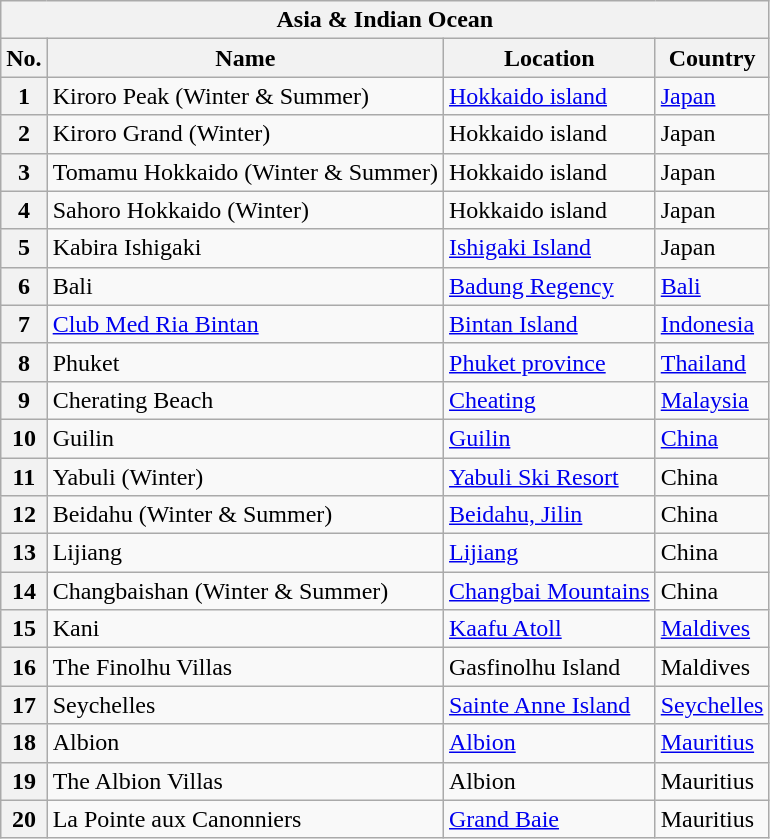<table class="wikitable sortable">
<tr>
<th colspan="5">Asia & Indian Ocean</th>
</tr>
<tr>
<th>No.</th>
<th>Name</th>
<th>Location</th>
<th>Country</th>
</tr>
<tr>
<th>1</th>
<td>Kiroro Peak (Winter & Summer)</td>
<td><a href='#'>Hokkaido island</a></td>
<td><a href='#'>Japan</a></td>
</tr>
<tr>
<th>2</th>
<td>Kiroro Grand (Winter)</td>
<td>Hokkaido island</td>
<td>Japan</td>
</tr>
<tr>
<th>3</th>
<td>Tomamu Hokkaido (Winter & Summer)</td>
<td>Hokkaido island</td>
<td>Japan</td>
</tr>
<tr>
<th>4</th>
<td>Sahoro Hokkaido (Winter)</td>
<td>Hokkaido island</td>
<td>Japan</td>
</tr>
<tr>
<th>5</th>
<td>Kabira Ishigaki</td>
<td><a href='#'>Ishigaki Island</a></td>
<td>Japan</td>
</tr>
<tr>
<th>6</th>
<td>Bali</td>
<td><a href='#'>Badung Regency</a></td>
<td><a href='#'>Bali</a></td>
</tr>
<tr>
<th>7</th>
<td><a href='#'>Club Med Ria Bintan</a></td>
<td><a href='#'>Bintan Island</a></td>
<td><a href='#'>Indonesia</a></td>
</tr>
<tr>
<th>8</th>
<td>Phuket</td>
<td><a href='#'>Phuket province</a></td>
<td><a href='#'>Thailand</a></td>
</tr>
<tr>
<th>9</th>
<td>Cherating Beach</td>
<td><a href='#'>Cheating</a></td>
<td><a href='#'>Malaysia</a></td>
</tr>
<tr>
<th>10</th>
<td>Guilin</td>
<td><a href='#'>Guilin</a></td>
<td><a href='#'>China</a></td>
</tr>
<tr>
<th>11</th>
<td>Yabuli (Winter)</td>
<td><a href='#'>Yabuli Ski Resort</a></td>
<td>China</td>
</tr>
<tr>
<th>12</th>
<td>Beidahu (Winter & Summer)</td>
<td><a href='#'>Beidahu, Jilin</a></td>
<td>China</td>
</tr>
<tr>
<th>13</th>
<td>Lijiang</td>
<td><a href='#'>Lijiang</a></td>
<td>China</td>
</tr>
<tr>
<th>14</th>
<td>Changbaishan (Winter & Summer)</td>
<td><a href='#'>Changbai Mountains</a></td>
<td>China</td>
</tr>
<tr>
<th>15</th>
<td>Kani</td>
<td><a href='#'>Kaafu Atoll</a></td>
<td><a href='#'>Maldives</a></td>
</tr>
<tr>
<th>16</th>
<td>The Finolhu Villas</td>
<td>Gasfinolhu Island</td>
<td>Maldives</td>
</tr>
<tr>
<th>17</th>
<td>Seychelles</td>
<td><a href='#'>Sainte Anne Island</a></td>
<td><a href='#'>Seychelles</a></td>
</tr>
<tr>
<th>18</th>
<td>Albion</td>
<td><a href='#'>Albion</a></td>
<td><a href='#'>Mauritius</a></td>
</tr>
<tr>
<th>19</th>
<td>The Albion Villas</td>
<td>Albion</td>
<td>Mauritius</td>
</tr>
<tr>
<th>20</th>
<td>La Pointe aux Canonniers</td>
<td><a href='#'>Grand Baie</a></td>
<td>Mauritius</td>
</tr>
</table>
